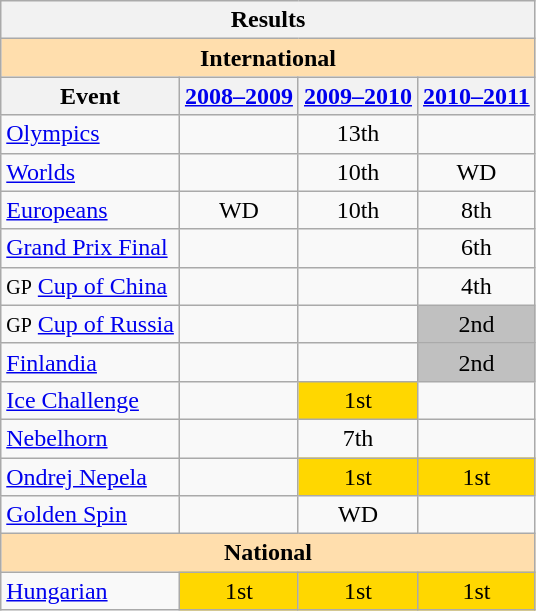<table class="wikitable" style="text-align:center">
<tr>
<th colspan=4 align=center><strong>Results</strong></th>
</tr>
<tr>
<th style="background-color: #ffdead; " colspan=4 align=center><strong>International</strong></th>
</tr>
<tr>
<th>Event</th>
<th><a href='#'>2008–2009</a></th>
<th><a href='#'>2009–2010</a></th>
<th><a href='#'>2010–2011</a></th>
</tr>
<tr>
<td align=left><a href='#'>Olympics</a></td>
<td></td>
<td>13th</td>
<td></td>
</tr>
<tr>
<td align=left><a href='#'>Worlds</a></td>
<td></td>
<td>10th</td>
<td>WD</td>
</tr>
<tr>
<td align=left><a href='#'>Europeans</a></td>
<td>WD</td>
<td>10th</td>
<td>8th</td>
</tr>
<tr>
<td align=left><a href='#'>Grand Prix Final</a></td>
<td></td>
<td></td>
<td>6th</td>
</tr>
<tr>
<td align=left><small>GP</small> <a href='#'>Cup of China</a></td>
<td></td>
<td></td>
<td>4th</td>
</tr>
<tr>
<td align=left><small>GP</small> <a href='#'>Cup of Russia</a></td>
<td></td>
<td></td>
<td bgcolor=silver>2nd</td>
</tr>
<tr>
<td align=left><a href='#'>Finlandia</a></td>
<td></td>
<td></td>
<td bgcolor=silver>2nd</td>
</tr>
<tr>
<td align=left><a href='#'>Ice Challenge</a></td>
<td></td>
<td bgcolor=gold>1st</td>
<td></td>
</tr>
<tr>
<td align=left><a href='#'>Nebelhorn</a></td>
<td></td>
<td>7th</td>
<td></td>
</tr>
<tr>
<td align=left><a href='#'>Ondrej Nepela</a></td>
<td></td>
<td bgcolor=gold>1st</td>
<td bgcolor=gold>1st</td>
</tr>
<tr>
<td align=left><a href='#'>Golden Spin</a></td>
<td></td>
<td>WD</td>
<td></td>
</tr>
<tr>
<th style="background-color: #ffdead; " colspan=4 align=center><strong>National</strong></th>
</tr>
<tr>
<td align=left><a href='#'>Hungarian</a></td>
<td bgcolor=gold>1st</td>
<td bgcolor=gold>1st</td>
<td bgcolor=gold>1st</td>
</tr>
</table>
